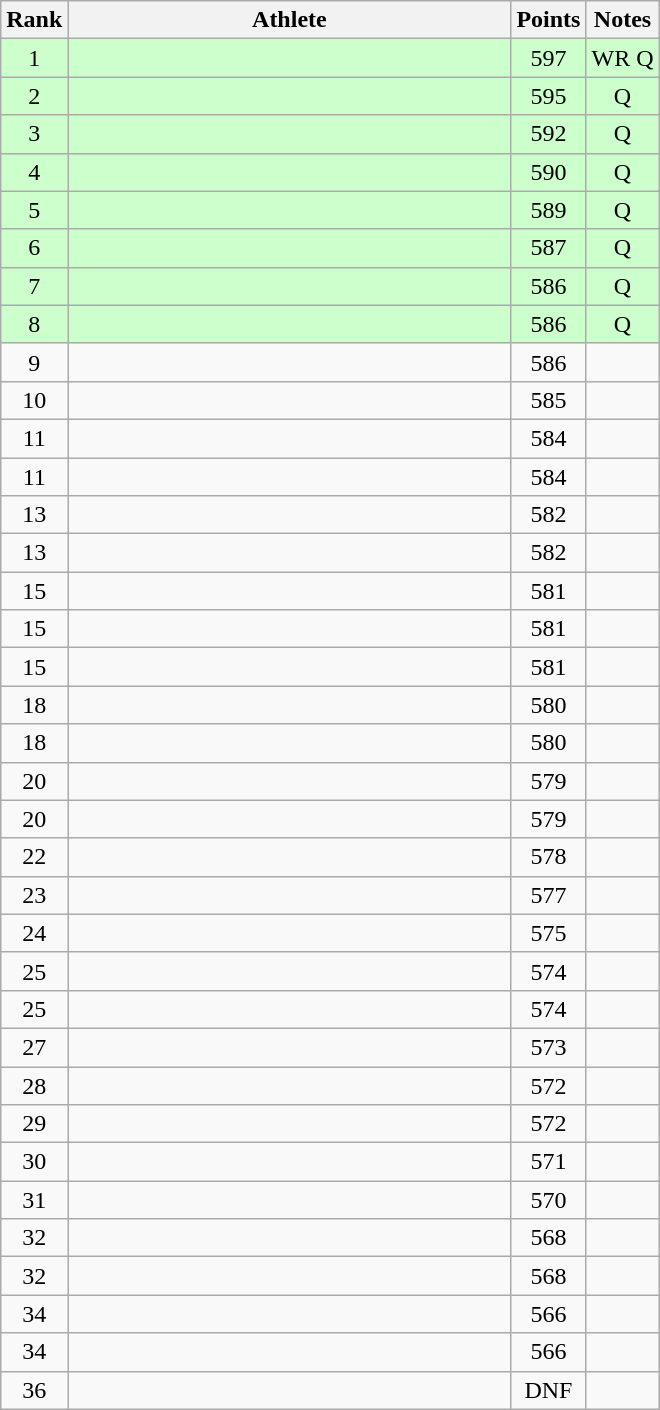<table class="wikitable" style="text-align:center">
<tr>
<th>Rank</th>
<th Style="width:18em">Athlete</th>
<th>Points</th>
<th>Notes</th>
</tr>
<tr style="background:#cfc">
<td>1</td>
<td style="text-align:left"></td>
<td>597</td>
<td>WR Q</td>
</tr>
<tr style="background:#cfc">
<td>2</td>
<td style="text-align:left"></td>
<td>595</td>
<td>Q</td>
</tr>
<tr style="background:#cfc">
<td>3</td>
<td style="text-align:left"></td>
<td>592</td>
<td>Q</td>
</tr>
<tr style="background:#cfc">
<td>4</td>
<td style="text-align:left"></td>
<td>590</td>
<td>Q</td>
</tr>
<tr style="background:#cfc">
<td>5</td>
<td style="text-align:left"></td>
<td>589</td>
<td>Q</td>
</tr>
<tr style="background:#cfc">
<td>6</td>
<td style="text-align:left"></td>
<td>587</td>
<td>Q</td>
</tr>
<tr style="background:#cfc">
<td>7</td>
<td style="text-align:left"></td>
<td>586</td>
<td>Q</td>
</tr>
<tr style="background:#cfc">
<td>8</td>
<td style="text-align:left"></td>
<td>586</td>
<td>Q</td>
</tr>
<tr>
<td>9</td>
<td style="text-align:left"></td>
<td>586</td>
<td></td>
</tr>
<tr>
<td>10</td>
<td style="text-align:left"></td>
<td>585</td>
<td></td>
</tr>
<tr>
<td>11</td>
<td style="text-align:left"></td>
<td>584</td>
<td></td>
</tr>
<tr>
<td>11</td>
<td style="text-align:left"></td>
<td>584</td>
<td></td>
</tr>
<tr>
<td>13</td>
<td style="text-align:left"></td>
<td>582</td>
<td></td>
</tr>
<tr>
<td>13</td>
<td style="text-align:left"></td>
<td>582</td>
<td></td>
</tr>
<tr>
<td>15</td>
<td style="text-align:left"></td>
<td>581</td>
<td></td>
</tr>
<tr>
<td>15</td>
<td style="text-align:left"></td>
<td>581</td>
<td></td>
</tr>
<tr>
<td>15</td>
<td style="text-align:left"></td>
<td>581</td>
<td></td>
</tr>
<tr>
<td>18</td>
<td style="text-align:left"></td>
<td>580</td>
<td></td>
</tr>
<tr>
<td>18</td>
<td style="text-align:left"></td>
<td>580</td>
<td></td>
</tr>
<tr>
<td>20</td>
<td style="text-align:left"></td>
<td>579</td>
<td></td>
</tr>
<tr>
<td>20</td>
<td style="text-align:left"></td>
<td>579</td>
<td></td>
</tr>
<tr>
<td>22</td>
<td style="text-align:left"></td>
<td>578</td>
<td></td>
</tr>
<tr>
<td>23</td>
<td style="text-align:left"></td>
<td>577</td>
<td></td>
</tr>
<tr>
<td>24</td>
<td style="text-align:left"></td>
<td>575</td>
<td></td>
</tr>
<tr>
<td>25</td>
<td style="text-align:left"></td>
<td>574</td>
<td></td>
</tr>
<tr>
<td>25</td>
<td style="text-align:left"></td>
<td>574</td>
<td></td>
</tr>
<tr>
<td>27</td>
<td style="text-align:left"></td>
<td>573</td>
<td></td>
</tr>
<tr>
<td>28</td>
<td style="text-align:left"></td>
<td>572</td>
<td></td>
</tr>
<tr>
<td>29</td>
<td style="text-align:left"></td>
<td>572</td>
<td></td>
</tr>
<tr>
<td>30</td>
<td style="text-align:left"></td>
<td>571</td>
<td></td>
</tr>
<tr>
<td>31</td>
<td style="text-align:left"></td>
<td>570</td>
<td></td>
</tr>
<tr>
<td>32</td>
<td style="text-align:left"></td>
<td>568</td>
<td></td>
</tr>
<tr>
<td>32</td>
<td style="text-align:left"></td>
<td>568</td>
<td></td>
</tr>
<tr>
<td>34</td>
<td style="text-align:left"></td>
<td>566</td>
<td></td>
</tr>
<tr>
<td>34</td>
<td style="text-align:left"></td>
<td>566</td>
<td></td>
</tr>
<tr>
<td>36</td>
<td style="text-align:left"></td>
<td>DNF</td>
<td></td>
</tr>
</table>
